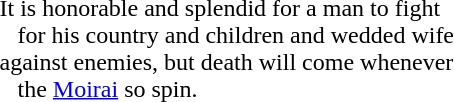<table style="border: 0px; margin-left:100px; white-space:nowrap;">
<tr>
<th scope="col" width="400px"></th>
<th scope="col" width="400px"></th>
</tr>
<tr border="0">
</tr>
<tr Valign=top>
<td><br>It is honorable and splendid for a man to fight<br>   for his country and children and wedded wife<br>against enemies, but death will come whenever<br>   the <a href='#'>Moirai</a> so spin.</td>
<td><br></td>
</tr>
</table>
